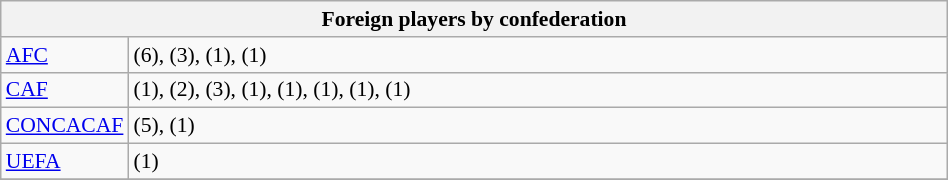<table class="wikitable" style="font-size:90%;" width=50%>
<tr>
<th colspan=2 style="width:200px;">Foreign players by confederation</th>
</tr>
<tr>
<td width=10%><a href='#'>AFC</a></td>
<td> (6),   (3),  (1),  (1)</td>
</tr>
<tr>
<td width=10%><a href='#'>CAF</a></td>
<td> (1),   (2),   (3),  (1),  (1),  (1),  (1),  (1)</td>
</tr>
<tr>
<td width=10%><a href='#'>CONCACAF</a></td>
<td> (5),  (1)</td>
</tr>
<tr>
<td width=10%><a href='#'>UEFA</a></td>
<td> (1)</td>
</tr>
<tr>
</tr>
</table>
